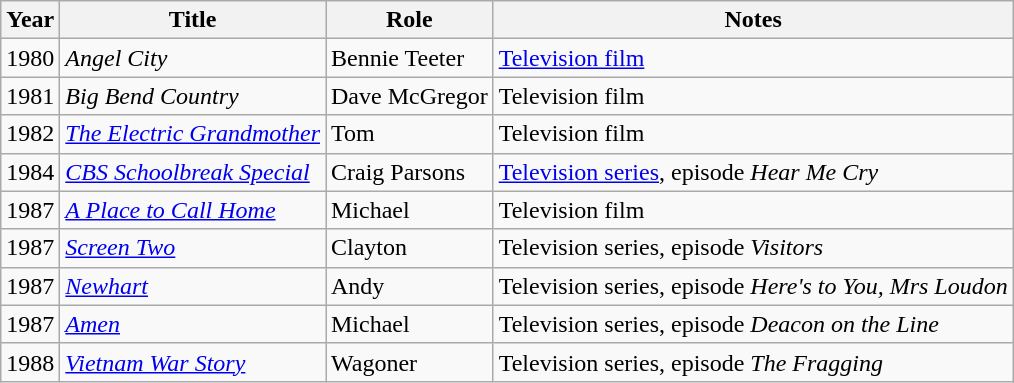<table class="wikitable sortable">
<tr>
<th>Year</th>
<th>Title</th>
<th>Role</th>
<th>Notes</th>
</tr>
<tr>
<td>1980</td>
<td><em>Angel City</em></td>
<td>Bennie Teeter</td>
<td><a href='#'>Television film</a></td>
</tr>
<tr>
<td>1981</td>
<td><em>Big Bend Country</em></td>
<td>Dave McGregor</td>
<td>Television film</td>
</tr>
<tr>
<td>1982</td>
<td><em><a href='#'>The Electric Grandmother</a></em></td>
<td>Tom</td>
<td>Television film</td>
</tr>
<tr>
<td>1984</td>
<td><em><a href='#'>CBS Schoolbreak Special </a></em></td>
<td>Craig Parsons</td>
<td><a href='#'>Television series</a>, episode <em>Hear Me Cry</em></td>
</tr>
<tr>
<td>1987</td>
<td><em><a href='#'>A Place to Call Home</a></em></td>
<td>Michael</td>
<td>Television film</td>
</tr>
<tr>
<td>1987</td>
<td><em><a href='#'>Screen Two</a></em></td>
<td>Clayton</td>
<td>Television series, episode <em>Visitors</em></td>
</tr>
<tr>
<td>1987</td>
<td><em><a href='#'>Newhart</a></em></td>
<td>Andy</td>
<td>Television series, episode <em>Here's to You, Mrs Loudon</em></td>
</tr>
<tr>
<td>1987</td>
<td><em><a href='#'>Amen</a></em></td>
<td>Michael</td>
<td>Television series, episode <em>Deacon on the Line</em></td>
</tr>
<tr>
<td>1988</td>
<td><em><a href='#'>Vietnam War Story</a></em></td>
<td>Wagoner</td>
<td>Television series, episode <em>The Fragging</em></td>
</tr>
</table>
